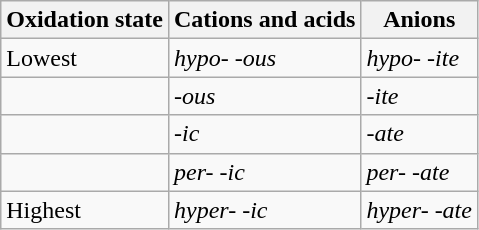<table class="wikitable">
<tr>
<th>Oxidation state</th>
<th>Cations and acids</th>
<th>Anions</th>
</tr>
<tr>
<td>Lowest</td>
<td><em>hypo- -ous</em></td>
<td><em>hypo- -ite</em></td>
</tr>
<tr>
<td> </td>
<td><em>-ous</em></td>
<td><em>-ite</em></td>
</tr>
<tr>
<td> </td>
<td><em>-ic</em></td>
<td><em>-ate</em></td>
</tr>
<tr>
<td> </td>
<td><em>per- -ic</em></td>
<td><em>per- -ate</em></td>
</tr>
<tr>
<td>Highest</td>
<td><em>hyper- -ic</em></td>
<td><em>hyper- -ate</em></td>
</tr>
</table>
